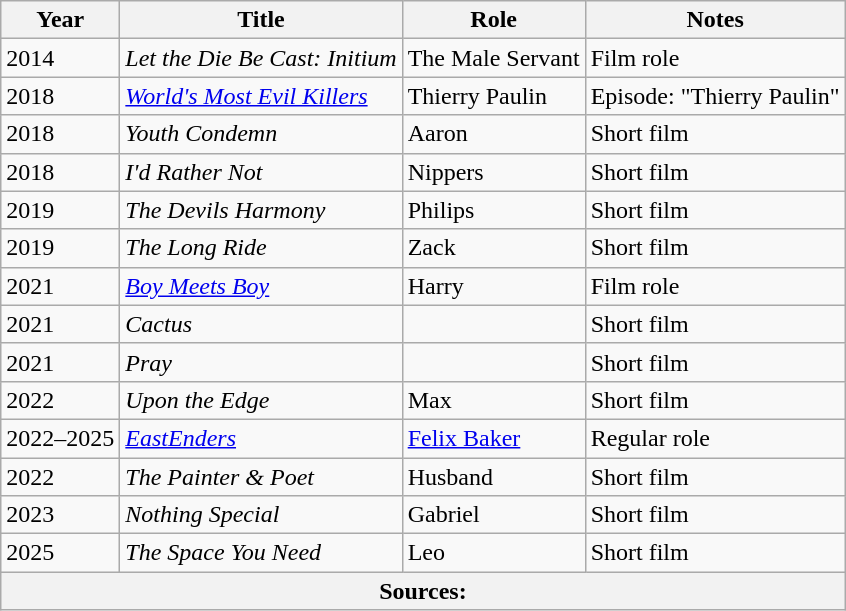<table class="wikitable sortable">
<tr>
<th>Year</th>
<th>Title</th>
<th>Role</th>
<th>Notes</th>
</tr>
<tr>
<td>2014</td>
<td><em>Let the Die Be Cast: Initium</em></td>
<td>The Male Servant</td>
<td>Film role</td>
</tr>
<tr>
<td>2018</td>
<td><em><a href='#'>World's Most Evil Killers</a></em></td>
<td>Thierry Paulin</td>
<td>Episode: "Thierry Paulin"</td>
</tr>
<tr>
<td>2018</td>
<td><em>Youth Condemn</em></td>
<td>Aaron</td>
<td>Short film</td>
</tr>
<tr>
<td>2018</td>
<td><em>I'd Rather Not</em></td>
<td>Nippers</td>
<td>Short film</td>
</tr>
<tr>
<td>2019</td>
<td><em>The Devils Harmony</em></td>
<td>Philips</td>
<td>Short film</td>
</tr>
<tr>
<td>2019</td>
<td><em>The Long Ride</em></td>
<td>Zack</td>
<td>Short film</td>
</tr>
<tr>
<td>2021</td>
<td><em><a href='#'>Boy Meets Boy</a></em></td>
<td>Harry</td>
<td>Film role</td>
</tr>
<tr>
<td>2021</td>
<td><em>Cactus</em></td>
<td></td>
<td>Short film</td>
</tr>
<tr>
<td>2021</td>
<td><em>Pray</em></td>
<td></td>
<td>Short film</td>
</tr>
<tr>
<td>2022</td>
<td><em>Upon the Edge</em></td>
<td>Max</td>
<td>Short film</td>
</tr>
<tr>
<td>2022–2025</td>
<td><em><a href='#'>EastEnders</a></em></td>
<td><a href='#'>Felix Baker</a></td>
<td>Regular role</td>
</tr>
<tr>
<td>2022</td>
<td><em>The Painter & Poet</em></td>
<td>Husband</td>
<td>Short film</td>
</tr>
<tr>
<td>2023</td>
<td><em>Nothing Special</em></td>
<td>Gabriel</td>
<td>Short film</td>
</tr>
<tr>
<td>2025</td>
<td><em>The Space You Need</em></td>
<td>Leo</td>
<td>Short film</td>
</tr>
<tr>
<th colspan="4"><strong>Sources</strong>: </th>
</tr>
</table>
